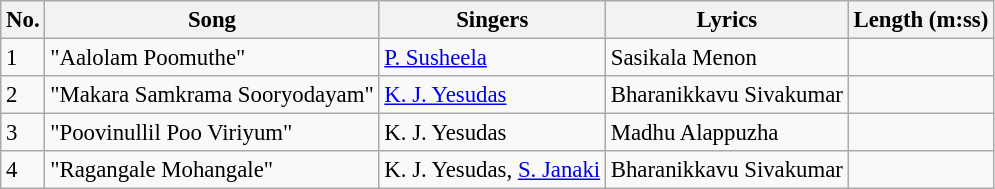<table class="wikitable" style="font-size:95%;">
<tr>
<th>No.</th>
<th>Song</th>
<th>Singers</th>
<th>Lyrics</th>
<th>Length (m:ss)</th>
</tr>
<tr>
<td>1</td>
<td>"Aalolam Poomuthe"</td>
<td><a href='#'>P. Susheela</a></td>
<td>Sasikala Menon</td>
<td></td>
</tr>
<tr>
<td>2</td>
<td>"Makara Samkrama Sooryodayam"</td>
<td><a href='#'>K. J. Yesudas</a></td>
<td>Bharanikkavu Sivakumar</td>
<td></td>
</tr>
<tr>
<td>3</td>
<td>"Poovinullil Poo Viriyum"</td>
<td>K. J. Yesudas</td>
<td>Madhu Alappuzha</td>
<td></td>
</tr>
<tr>
<td>4</td>
<td>"Ragangale Mohangale"</td>
<td>K. J. Yesudas, <a href='#'>S. Janaki</a></td>
<td>Bharanikkavu Sivakumar</td>
<td></td>
</tr>
</table>
